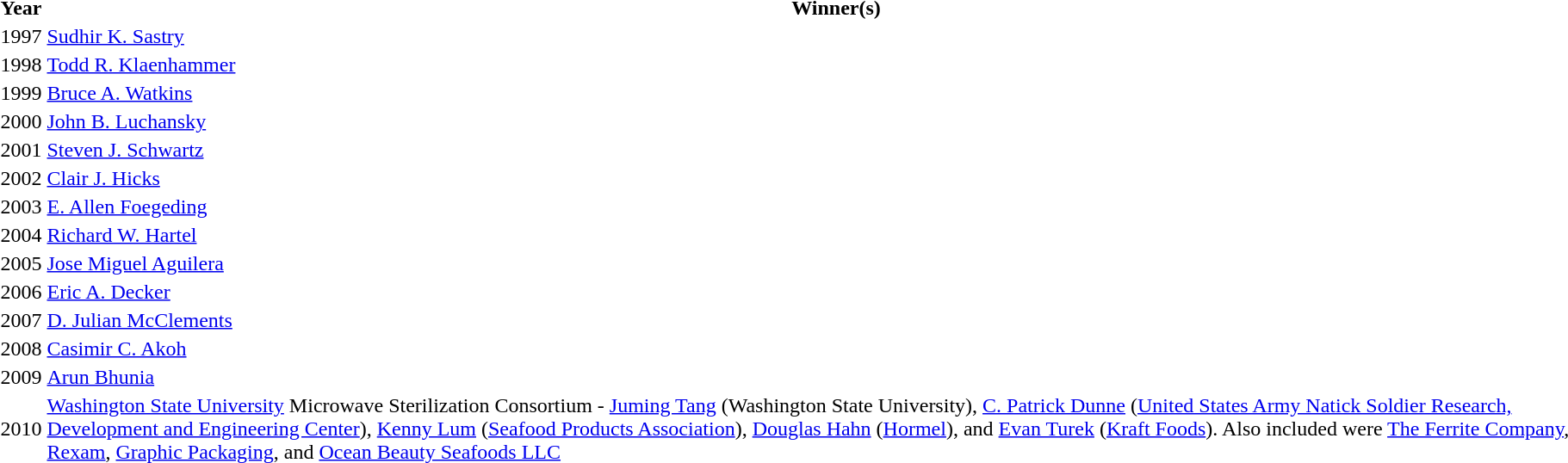<table>
<tr>
<th>Year</th>
<th>Winner(s)</th>
</tr>
<tr>
<td>1997</td>
<td><a href='#'>Sudhir K. Sastry</a></td>
</tr>
<tr>
<td>1998</td>
<td><a href='#'>Todd R. Klaenhammer</a></td>
</tr>
<tr>
<td>1999</td>
<td><a href='#'>Bruce A. Watkins</a></td>
</tr>
<tr>
<td>2000</td>
<td><a href='#'>John B. Luchansky</a></td>
</tr>
<tr>
<td>2001</td>
<td><a href='#'>Steven J. Schwartz</a></td>
</tr>
<tr>
<td>2002</td>
<td><a href='#'>Clair J. Hicks</a></td>
</tr>
<tr>
<td>2003</td>
<td><a href='#'>E. Allen Foegeding</a></td>
</tr>
<tr>
<td>2004</td>
<td><a href='#'>Richard W. Hartel</a></td>
</tr>
<tr>
<td>2005</td>
<td><a href='#'>Jose Miguel Aguilera</a></td>
</tr>
<tr>
<td>2006</td>
<td><a href='#'>Eric A. Decker</a></td>
</tr>
<tr>
<td>2007</td>
<td><a href='#'>D. Julian McClements</a></td>
</tr>
<tr>
<td>2008</td>
<td><a href='#'>Casimir C. Akoh</a></td>
</tr>
<tr>
<td>2009</td>
<td><a href='#'>Arun Bhunia</a></td>
</tr>
<tr>
<td>2010</td>
<td><a href='#'>Washington State University</a> Microwave Sterilization Consortium - <a href='#'>Juming Tang</a> (Washington State University), <a href='#'>C. Patrick Dunne</a> (<a href='#'>United States Army Natick Soldier Research, Development and Engineering Center</a>), <a href='#'>Kenny Lum</a> (<a href='#'>Seafood Products Association</a>), <a href='#'>Douglas Hahn</a> (<a href='#'>Hormel</a>), and <a href='#'>Evan Turek</a> (<a href='#'>Kraft Foods</a>). Also included were <a href='#'>The Ferrite Company</a>, <a href='#'>Rexam</a>, <a href='#'>Graphic Packaging</a>, and <a href='#'>Ocean Beauty Seafoods LLC</a></td>
</tr>
</table>
